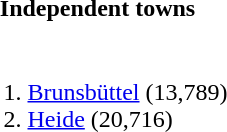<table>
<tr ---->
<th>Independent towns</th>
</tr>
<tr>
<td valign=top><br><ol><li><a href='#'>Brunsbüttel</a> (13,789)</li><li><a href='#'>Heide</a> (20,716)</li></ol></td>
</tr>
</table>
